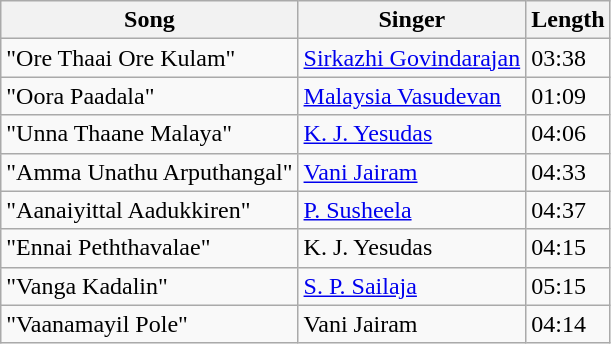<table class="wikitable">
<tr>
<th>Song</th>
<th>Singer</th>
<th>Length</th>
</tr>
<tr>
<td>"Ore Thaai Ore Kulam"</td>
<td><a href='#'>Sirkazhi Govindarajan</a></td>
<td>03:38</td>
</tr>
<tr>
<td>"Oora Paadala"</td>
<td><a href='#'>Malaysia Vasudevan</a></td>
<td>01:09</td>
</tr>
<tr>
<td>"Unna Thaane Malaya"</td>
<td><a href='#'>K. J. Yesudas</a></td>
<td>04:06</td>
</tr>
<tr>
<td>"Amma Unathu Arputhangal"</td>
<td><a href='#'>Vani Jairam</a></td>
<td>04:33</td>
</tr>
<tr>
<td>"Aanaiyittal Aadukkiren"</td>
<td><a href='#'>P. Susheela</a></td>
<td>04:37</td>
</tr>
<tr>
<td>"Ennai Peththavalae"</td>
<td>K. J. Yesudas</td>
<td>04:15</td>
</tr>
<tr>
<td>"Vanga Kadalin"</td>
<td><a href='#'>S. P. Sailaja</a></td>
<td>05:15</td>
</tr>
<tr>
<td>"Vaanamayil Pole"</td>
<td>Vani Jairam</td>
<td>04:14</td>
</tr>
</table>
